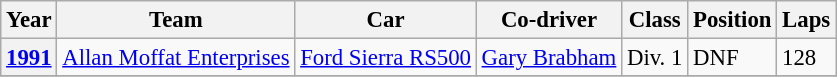<table class="wikitable" style="font-size: 95%;">
<tr>
<th>Year</th>
<th>Team</th>
<th>Car</th>
<th>Co-driver</th>
<th>Class</th>
<th>Position</th>
<th>Laps</th>
</tr>
<tr>
<th><a href='#'>1991</a></th>
<td><a href='#'>Allan Moffat Enterprises</a></td>
<td><a href='#'>Ford Sierra RS500</a></td>
<td> <a href='#'>Gary Brabham</a></td>
<td>Div. 1</td>
<td>DNF</td>
<td>128</td>
</tr>
<tr>
</tr>
</table>
